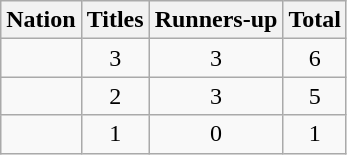<table class="wikitable" style="text-align: center;">
<tr>
<th>Nation</th>
<th>Titles</th>
<th>Runners-up</th>
<th>Total</th>
</tr>
<tr>
<td align=left></td>
<td>3</td>
<td>3</td>
<td>6</td>
</tr>
<tr>
<td align=left></td>
<td>2</td>
<td>3</td>
<td>5</td>
</tr>
<tr>
<td align=left></td>
<td>1</td>
<td>0</td>
<td>1</td>
</tr>
</table>
